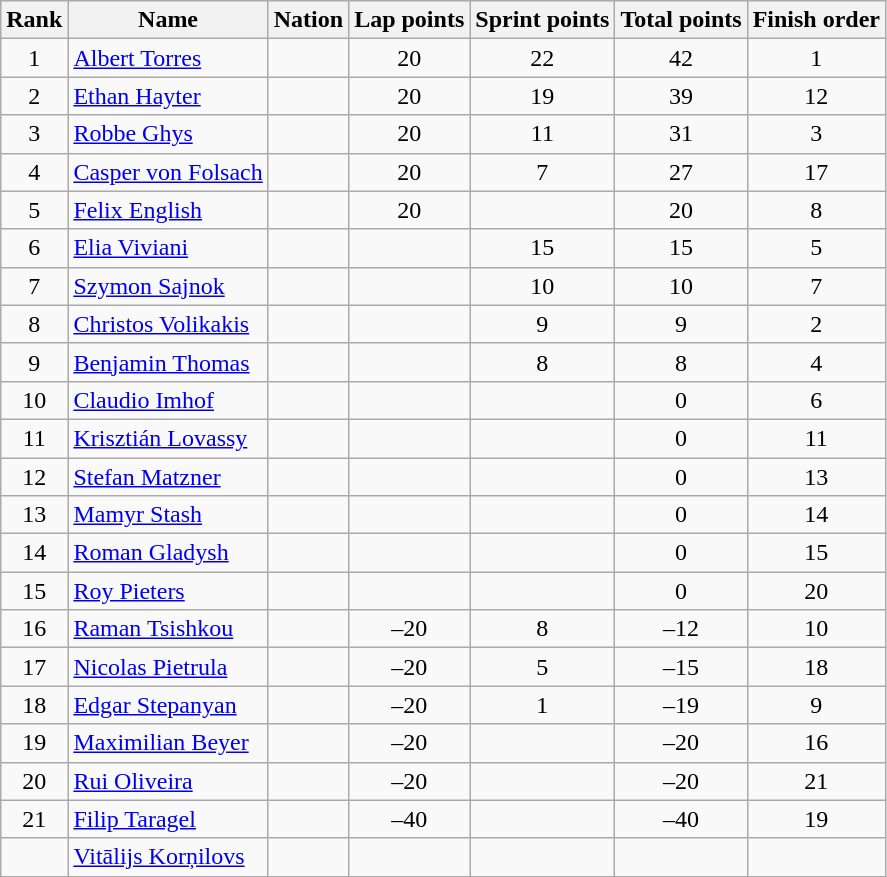<table class="wikitable sortable" style="text-align:center">
<tr>
<th>Rank</th>
<th>Name</th>
<th>Nation</th>
<th>Lap points</th>
<th>Sprint points</th>
<th>Total points</th>
<th>Finish order</th>
</tr>
<tr>
<td>1</td>
<td align=left><a href='#'>Albert Torres</a></td>
<td align=left></td>
<td>20</td>
<td>22</td>
<td>42</td>
<td>1</td>
</tr>
<tr>
<td>2</td>
<td align=left><a href='#'>Ethan Hayter</a></td>
<td align=left></td>
<td>20</td>
<td>19</td>
<td>39</td>
<td>12</td>
</tr>
<tr>
<td>3</td>
<td align=left><a href='#'>Robbe Ghys</a></td>
<td align=left></td>
<td>20</td>
<td>11</td>
<td>31</td>
<td>3</td>
</tr>
<tr>
<td>4</td>
<td align=left><a href='#'>Casper von Folsach</a></td>
<td align=left></td>
<td>20</td>
<td>7</td>
<td>27</td>
<td>17</td>
</tr>
<tr>
<td>5</td>
<td align=left><a href='#'>Felix English</a></td>
<td align=left></td>
<td>20</td>
<td></td>
<td>20</td>
<td>8</td>
</tr>
<tr>
<td>6</td>
<td align=left><a href='#'>Elia Viviani</a></td>
<td align=left></td>
<td></td>
<td>15</td>
<td>15</td>
<td>5</td>
</tr>
<tr>
<td>7</td>
<td align=left><a href='#'>Szymon Sajnok</a></td>
<td align=left></td>
<td></td>
<td>10</td>
<td>10</td>
<td>7</td>
</tr>
<tr>
<td>8</td>
<td align=left><a href='#'>Christos Volikakis</a></td>
<td align=left></td>
<td></td>
<td>9</td>
<td>9</td>
<td>2</td>
</tr>
<tr>
<td>9</td>
<td align=left><a href='#'>Benjamin Thomas</a></td>
<td align=left></td>
<td></td>
<td>8</td>
<td>8</td>
<td>4</td>
</tr>
<tr>
<td>10</td>
<td align=left><a href='#'>Claudio Imhof</a></td>
<td align=left></td>
<td></td>
<td></td>
<td>0</td>
<td>6</td>
</tr>
<tr>
<td>11</td>
<td align=left><a href='#'>Krisztián Lovassy</a></td>
<td align=left></td>
<td></td>
<td></td>
<td>0</td>
<td>11</td>
</tr>
<tr>
<td>12</td>
<td align=left><a href='#'>Stefan Matzner</a></td>
<td align=left></td>
<td></td>
<td></td>
<td>0</td>
<td>13</td>
</tr>
<tr>
<td>13</td>
<td align=left><a href='#'>Mamyr Stash</a></td>
<td align=left></td>
<td></td>
<td></td>
<td>0</td>
<td>14</td>
</tr>
<tr>
<td>14</td>
<td align=left><a href='#'>Roman Gladysh</a></td>
<td align=left></td>
<td></td>
<td></td>
<td>0</td>
<td>15</td>
</tr>
<tr>
<td>15</td>
<td align=left><a href='#'>Roy Pieters</a></td>
<td align=left></td>
<td></td>
<td></td>
<td>0</td>
<td>20</td>
</tr>
<tr>
<td>16</td>
<td align=left><a href='#'>Raman Tsishkou</a></td>
<td align=left></td>
<td>–20</td>
<td>8</td>
<td>–12</td>
<td>10</td>
</tr>
<tr>
<td>17</td>
<td align=left><a href='#'>Nicolas Pietrula</a></td>
<td align=left></td>
<td>–20</td>
<td>5</td>
<td>–15</td>
<td>18</td>
</tr>
<tr>
<td>18</td>
<td align=left><a href='#'>Edgar Stepanyan</a></td>
<td align=left></td>
<td>–20</td>
<td>1</td>
<td>–19</td>
<td>9</td>
</tr>
<tr>
<td>19</td>
<td align=left><a href='#'>Maximilian Beyer</a></td>
<td align=left></td>
<td>–20</td>
<td></td>
<td>–20</td>
<td>16</td>
</tr>
<tr>
<td>20</td>
<td align=left><a href='#'>Rui Oliveira</a></td>
<td align=left></td>
<td>–20</td>
<td></td>
<td>–20</td>
<td>21</td>
</tr>
<tr>
<td>21</td>
<td align=left><a href='#'>Filip Taragel</a></td>
<td align=left></td>
<td>–40</td>
<td></td>
<td>–40</td>
<td>19</td>
</tr>
<tr>
<td></td>
<td align=left><a href='#'>Vitālijs Korņilovs</a></td>
<td align=left></td>
<td></td>
<td></td>
<td></td>
<td></td>
</tr>
</table>
